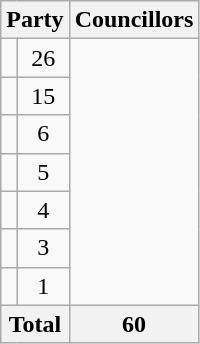<table class="wikitable">
<tr>
<th colspan=2>Party</th>
<th>Councillors</th>
</tr>
<tr>
<td></td>
<td align=center>26</td>
</tr>
<tr>
<td></td>
<td align=center>15</td>
</tr>
<tr>
<td></td>
<td align=center>6</td>
</tr>
<tr>
<td></td>
<td align=center>5</td>
</tr>
<tr>
<td></td>
<td align=center>4</td>
</tr>
<tr>
<td></td>
<td align=center>3</td>
</tr>
<tr>
<td></td>
<td align=center>1</td>
</tr>
<tr>
<th colspan=2>Total</th>
<th align=center>60</th>
</tr>
</table>
